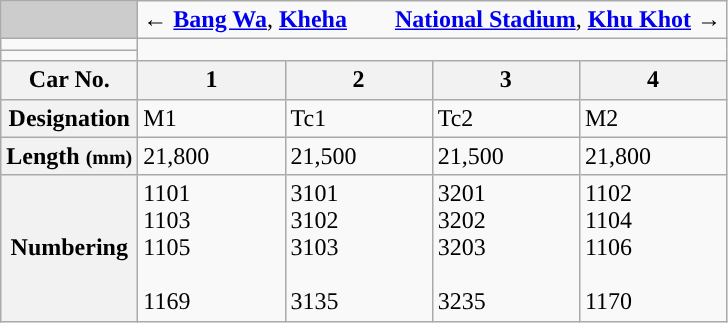<table class="wikitable">
<tr>
<td style="background-color:#ccc;"> </td>
<td colspan="4">← <a href='#'><strong>Bang Wa</strong></a>, <a href='#'><strong>Kheha</strong></a>                                                   <a href='#'><strong>National Stadium</strong></a>, <strong><a href='#'>Khu Khot</a></strong> →</td>
</tr>
<tr>
<td style="background:#"></td>
</tr>
<tr>
<td style="background:#"></td>
</tr>
<tr>
<th>Car No.</th>
<th>1</th>
<th>2</th>
<th>3</th>
<th>4</th>
</tr>
<tr>
<th>Designation</th>
<td>M1</td>
<td>Tc1</td>
<td>Tc2</td>
<td>M2</td>
</tr>
<tr>
<th>Length <small>(mm)</small></th>
<td>21,800</td>
<td>21,500</td>
<td>21,500</td>
<td>21,800</td>
</tr>
<tr>
<th>Numbering</th>
<td>1101<br>1103<br>1105<br><br>1169</td>
<td>3101<br>3102<br>3103<br><br>3135</td>
<td>3201<br>3202<br>3203<br><br>3235</td>
<td>1102<br>1104<br>1106<br><br>1170</td>
</tr>
</table>
